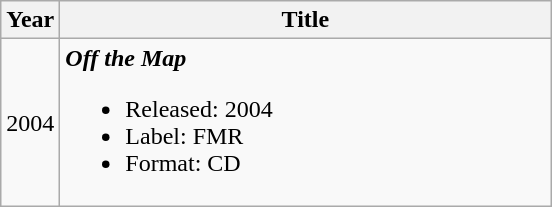<table class="wikitable">
<tr>
<th>Year</th>
<th style="width:225px;">Title</th>
</tr>
<tr>
<td>2004</td>
<td style="width:20em"><strong><em>Off the Map</em></strong><br><ul><li>Released: 2004</li><li>Label: FMR </li><li>Format: CD</li></ul></td>
</tr>
</table>
